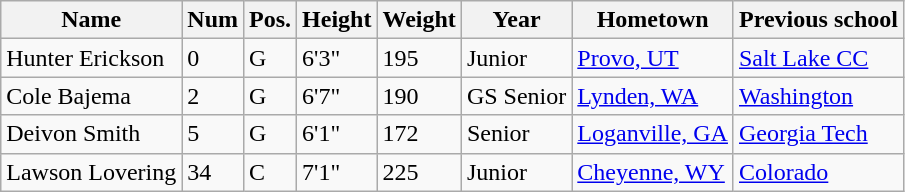<table class="wikitable sortable" style="font-size:100%;" border="1">
<tr>
<th>Name</th>
<th>Num</th>
<th>Pos.</th>
<th>Height</th>
<th>Weight</th>
<th>Year</th>
<th>Hometown</th>
<th class="unsortable">Previous school</th>
</tr>
<tr>
<td>Hunter Erickson</td>
<td>0</td>
<td>G</td>
<td>6'3"</td>
<td>195</td>
<td>Junior</td>
<td><a href='#'>Provo, UT</a></td>
<td><a href='#'>Salt Lake CC</a></td>
</tr>
<tr>
<td>Cole Bajema</td>
<td>2</td>
<td>G</td>
<td>6'7"</td>
<td>190</td>
<td>GS Senior</td>
<td><a href='#'>Lynden, WA</a></td>
<td><a href='#'>Washington</a></td>
</tr>
<tr>
<td>Deivon Smith</td>
<td>5</td>
<td>G</td>
<td>6'1"</td>
<td>172</td>
<td>Senior</td>
<td><a href='#'>Loganville, GA</a></td>
<td><a href='#'>Georgia Tech</a></td>
</tr>
<tr>
<td>Lawson Lovering</td>
<td>34</td>
<td>C</td>
<td>7'1"</td>
<td>225</td>
<td>Junior</td>
<td><a href='#'>Cheyenne, WY</a></td>
<td><a href='#'>Colorado</a></td>
</tr>
</table>
